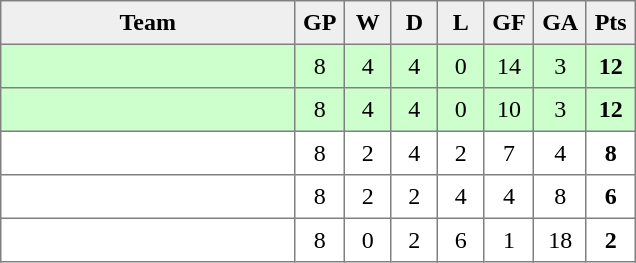<table style=border-collapse:collapse border=1 cellspacing=0 cellpadding=5>
<tr align=center bgcolor=#efefef>
<th width=185>Team</th>
<th width=20>GP</th>
<th width=20>W</th>
<th width=20>D</th>
<th width=20>L</th>
<th width=20>GF</th>
<th width=20>GA</th>
<th width=20>Pts</th>
</tr>
<tr bgcolor=#ccffcc align=center>
<td style="text-align:left;"></td>
<td>8</td>
<td>4</td>
<td>4</td>
<td>0</td>
<td>14</td>
<td>3</td>
<td><strong>12</strong></td>
</tr>
<tr bgcolor=#ccffcc align=center>
<td style="text-align:left;"></td>
<td>8</td>
<td>4</td>
<td>4</td>
<td>0</td>
<td>10</td>
<td>3</td>
<td><strong>12</strong></td>
</tr>
<tr align=center>
<td style="text-align:left;"></td>
<td>8</td>
<td>2</td>
<td>4</td>
<td>2</td>
<td>7</td>
<td>4</td>
<td><strong>8</strong></td>
</tr>
<tr align=center>
<td style="text-align:left;"></td>
<td>8</td>
<td>2</td>
<td>2</td>
<td>4</td>
<td>4</td>
<td>8</td>
<td><strong>6</strong></td>
</tr>
<tr align=center>
<td style="text-align:left;"></td>
<td>8</td>
<td>0</td>
<td>2</td>
<td>6</td>
<td>1</td>
<td>18</td>
<td><strong>2</strong></td>
</tr>
</table>
